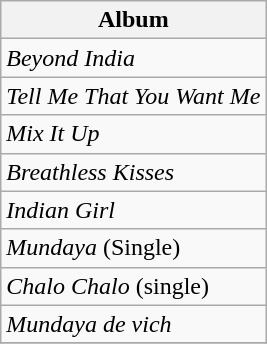<table class="wikitable">
<tr>
<th>Album</th>
</tr>
<tr>
<td><em>Beyond India</em></td>
</tr>
<tr>
<td><em>Tell Me That You Want Me</em></td>
</tr>
<tr>
<td><em>Mix It Up</em></td>
</tr>
<tr>
<td><em>Breathless Kisses</em></td>
</tr>
<tr>
<td><em>Indian Girl</em></td>
</tr>
<tr>
<td><em>Mundaya</em> (Single)</td>
</tr>
<tr>
<td><em>Chalo Chalo</em> (single)</td>
</tr>
<tr>
<td><em>Mundaya de vich</em></td>
</tr>
<tr>
</tr>
</table>
